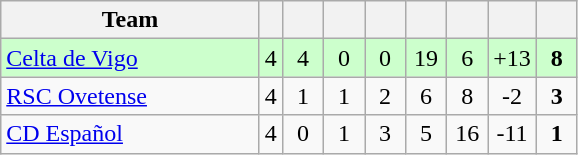<table class="wikitable" style="text-align: center;">
<tr>
<th width=165>Team</th>
<th wiBAN=20></th>
<th width=20></th>
<th width=20></th>
<th width=20></th>
<th width=20></th>
<th width=20></th>
<th width=20></th>
<th width=20></th>
</tr>
<tr bgcolor="#CCFFCC">
<td align=left><a href='#'>Celta de Vigo</a></td>
<td>4</td>
<td>4</td>
<td>0</td>
<td>0</td>
<td>19</td>
<td>6</td>
<td>+13</td>
<td><strong>8</strong></td>
</tr>
<tr>
<td align=left><a href='#'>RSC Ovetense</a></td>
<td>4</td>
<td>1</td>
<td>1</td>
<td>2</td>
<td>6</td>
<td>8</td>
<td>-2</td>
<td><strong>3</strong></td>
</tr>
<tr>
<td align=left><a href='#'>CD Español</a></td>
<td>4</td>
<td>0</td>
<td>1</td>
<td>3</td>
<td>5</td>
<td>16</td>
<td>-11</td>
<td><strong>1</strong></td>
</tr>
</table>
